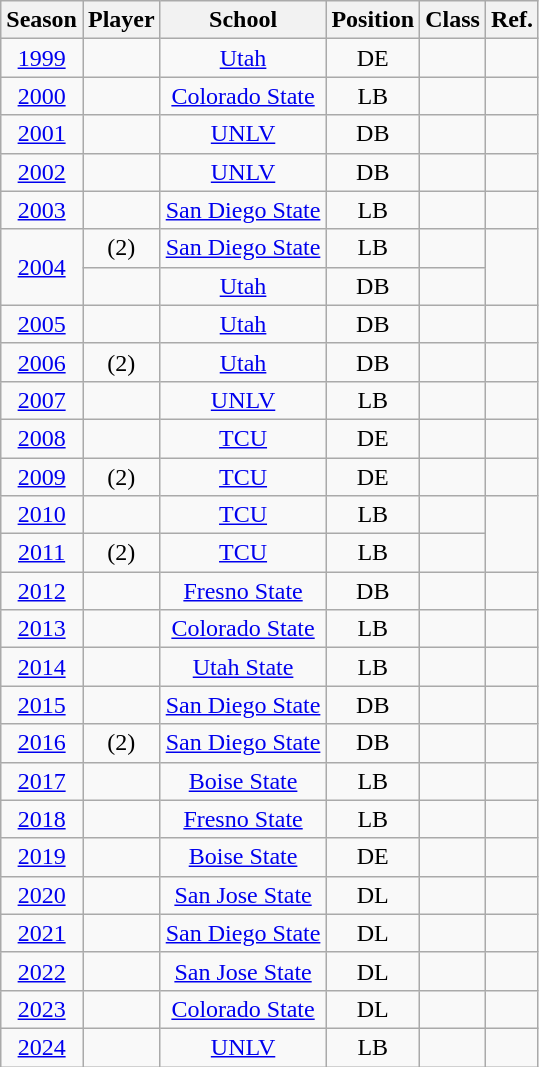<table class="wikitable sortable">
<tr>
<th>Season</th>
<th>Player</th>
<th>School</th>
<th>Position</th>
<th>Class</th>
<th>Ref.</th>
</tr>
<tr align="center">
<td><a href='#'>1999</a></td>
<td></td>
<td><a href='#'>Utah</a></td>
<td>DE</td>
<td></td>
<td></td>
</tr>
<tr align="center">
<td><a href='#'>2000</a></td>
<td></td>
<td><a href='#'>Colorado State</a></td>
<td>LB</td>
<td></td>
<td></td>
</tr>
<tr align="center">
<td><a href='#'>2001</a></td>
<td></td>
<td><a href='#'>UNLV</a></td>
<td>DB</td>
<td></td>
<td></td>
</tr>
<tr align="center">
<td><a href='#'>2002</a></td>
<td></td>
<td><a href='#'>UNLV</a></td>
<td>DB</td>
<td></td>
<td></td>
</tr>
<tr align="center">
<td><a href='#'>2003</a></td>
<td></td>
<td><a href='#'>San Diego State</a></td>
<td>LB</td>
<td></td>
<td></td>
</tr>
<tr align="center">
<td rowspan="2"><a href='#'>2004</a></td>
<td> (2)</td>
<td><a href='#'>San Diego State</a></td>
<td>LB</td>
<td></td>
<td rowspan="2"></td>
</tr>
<tr align="center">
<td></td>
<td><a href='#'>Utah</a></td>
<td>DB</td>
<td></td>
</tr>
<tr align="center">
<td><a href='#'>2005</a></td>
<td></td>
<td><a href='#'>Utah</a></td>
<td>DB</td>
<td></td>
<td></td>
</tr>
<tr align="center">
<td><a href='#'>2006</a></td>
<td> (2)</td>
<td><a href='#'>Utah</a></td>
<td>DB</td>
<td></td>
<td></td>
</tr>
<tr align="center">
<td><a href='#'>2007</a></td>
<td></td>
<td><a href='#'>UNLV</a></td>
<td>LB</td>
<td></td>
<td></td>
</tr>
<tr align="center">
<td><a href='#'>2008</a></td>
<td></td>
<td><a href='#'>TCU</a></td>
<td>DE</td>
<td></td>
<td></td>
</tr>
<tr align="center">
<td><a href='#'>2009</a></td>
<td> (2)</td>
<td><a href='#'>TCU</a></td>
<td>DE</td>
<td></td>
<td></td>
</tr>
<tr align="center">
<td><a href='#'>2010</a></td>
<td></td>
<td><a href='#'>TCU</a></td>
<td>LB</td>
<td></td>
<td rowspan="2"></td>
</tr>
<tr align="center">
<td><a href='#'>2011</a></td>
<td> (2)</td>
<td><a href='#'>TCU</a></td>
<td>LB</td>
<td></td>
</tr>
<tr align="center">
<td><a href='#'>2012</a></td>
<td></td>
<td><a href='#'>Fresno State</a></td>
<td>DB</td>
<td></td>
<td></td>
</tr>
<tr align="center">
<td><a href='#'>2013</a></td>
<td></td>
<td><a href='#'>Colorado State</a></td>
<td>LB</td>
<td></td>
<td></td>
</tr>
<tr align="center">
<td><a href='#'>2014</a></td>
<td></td>
<td><a href='#'>Utah State</a></td>
<td>LB</td>
<td></td>
<td></td>
</tr>
<tr align="center">
<td><a href='#'>2015</a></td>
<td></td>
<td><a href='#'>San Diego State</a></td>
<td>DB</td>
<td></td>
<td></td>
</tr>
<tr align="center">
<td><a href='#'>2016</a></td>
<td> (2)</td>
<td><a href='#'>San Diego State</a></td>
<td>DB</td>
<td></td>
<td></td>
</tr>
<tr align="center">
<td><a href='#'>2017</a></td>
<td></td>
<td><a href='#'>Boise State</a></td>
<td>LB</td>
<td></td>
<td></td>
</tr>
<tr align="center">
<td><a href='#'>2018</a></td>
<td></td>
<td><a href='#'>Fresno State</a></td>
<td>LB</td>
<td></td>
<td></td>
</tr>
<tr align="center">
<td><a href='#'>2019</a></td>
<td></td>
<td><a href='#'>Boise State</a></td>
<td>DE</td>
<td></td>
<td></td>
</tr>
<tr align="center">
<td><a href='#'>2020</a></td>
<td></td>
<td><a href='#'>San Jose State</a></td>
<td>DL</td>
<td></td>
<td></td>
</tr>
<tr align="center">
<td><a href='#'>2021</a></td>
<td></td>
<td><a href='#'>San Diego State</a></td>
<td>DL</td>
<td></td>
<td></td>
</tr>
<tr align="center">
<td><a href='#'>2022</a></td>
<td></td>
<td><a href='#'>San Jose State</a></td>
<td>DL</td>
<td></td>
<td></td>
</tr>
<tr align="center">
<td><a href='#'>2023</a></td>
<td></td>
<td><a href='#'>Colorado State</a></td>
<td>DL</td>
<td></td>
<td></td>
</tr>
<tr align="center">
<td><a href='#'>2024</a></td>
<td></td>
<td><a href='#'>UNLV</a></td>
<td>LB</td>
<td></td>
<td></td>
</tr>
</table>
